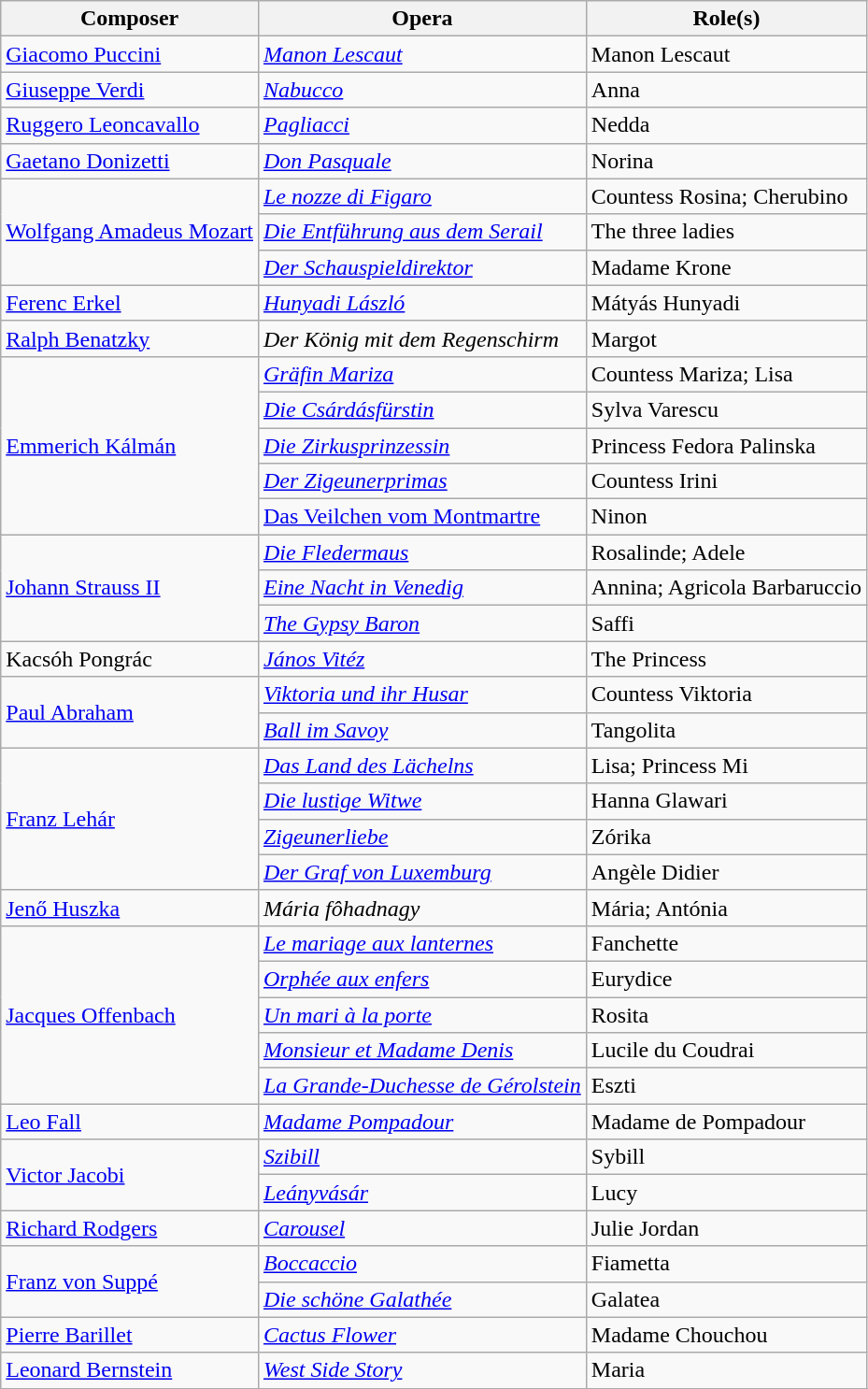<table class="wikitable">
<tr>
<th>Composer</th>
<th>Opera</th>
<th>Role(s)</th>
</tr>
<tr>
<td><a href='#'>Giacomo Puccini</a></td>
<td><em><a href='#'>Manon Lescaut</a></em></td>
<td>Manon Lescaut</td>
</tr>
<tr>
<td><a href='#'>Giuseppe Verdi</a></td>
<td><em><a href='#'>Nabucco</a></em></td>
<td>Anna</td>
</tr>
<tr>
<td><a href='#'>Ruggero Leoncavallo</a></td>
<td><em><a href='#'>Pagliacci</a></em></td>
<td>Nedda</td>
</tr>
<tr>
<td><a href='#'>Gaetano Donizetti</a></td>
<td><em><a href='#'>Don Pasquale</a></em></td>
<td>Norina</td>
</tr>
<tr>
<td rowspan="3"><a href='#'>Wolfgang Amadeus Mozart</a></td>
<td><em><a href='#'>Le nozze di Figaro</a></em></td>
<td>Countess Rosina; Cherubino</td>
</tr>
<tr>
<td><em><a href='#'>Die Entführung aus dem Serail</a></em></td>
<td>The three ladies</td>
</tr>
<tr>
<td><em><a href='#'>Der Schauspieldirektor</a></em></td>
<td>Madame Krone</td>
</tr>
<tr>
<td><a href='#'>Ferenc Erkel</a></td>
<td><em><a href='#'>Hunyadi László</a></em></td>
<td>Mátyás Hunyadi</td>
</tr>
<tr>
<td><a href='#'>Ralph Benatzky</a></td>
<td><em>Der König mit dem Regenschirm</em></td>
<td>Margot</td>
</tr>
<tr>
<td rowspan="5"><a href='#'>Emmerich Kálmán</a></td>
<td><em><a href='#'>Gräfin Mariza</a></em></td>
<td>Countess Mariza; Lisa</td>
</tr>
<tr>
<td><em><a href='#'>Die Csárdásfürstin</a></em></td>
<td>Sylva Varescu</td>
</tr>
<tr>
<td><em><a href='#'>Die Zirkusprinzessin</a></em></td>
<td>Princess Fedora Palinska</td>
</tr>
<tr>
<td><em><a href='#'>Der Zigeunerprimas</a></em></td>
<td>Countess Irini</td>
</tr>
<tr>
<td><a href='#'>Das Veilchen vom Montmartre</a></td>
<td>Ninon</td>
</tr>
<tr>
<td rowspan="3"><a href='#'>Johann Strauss II</a></td>
<td><em><a href='#'>Die Fledermaus</a></em></td>
<td>Rosalinde; Adele</td>
</tr>
<tr>
<td><em><a href='#'>Eine Nacht in Venedig</a></em></td>
<td>Annina; Agricola Barbaruccio</td>
</tr>
<tr>
<td><em><a href='#'>The Gypsy Baron</a></em></td>
<td>Saffi</td>
</tr>
<tr>
<td>Kacsóh Pongrác</td>
<td><em><a href='#'>János Vitéz</a></em></td>
<td>The Princess</td>
</tr>
<tr>
<td rowspan="2"><a href='#'>Paul Abraham</a></td>
<td><em><a href='#'>Viktoria und ihr Husar</a></em></td>
<td>Countess Viktoria</td>
</tr>
<tr>
<td><em><a href='#'>Ball im Savoy</a></em></td>
<td>Tangolita</td>
</tr>
<tr>
<td rowspan="4"><a href='#'>Franz Lehár</a></td>
<td><em><a href='#'>Das Land des Lächelns</a></em></td>
<td>Lisa; Princess Mi</td>
</tr>
<tr>
<td><em><a href='#'>Die lustige Witwe</a></em></td>
<td>Hanna Glawari</td>
</tr>
<tr>
<td><em><a href='#'>Zigeunerliebe</a></em></td>
<td>Zórika</td>
</tr>
<tr>
<td><em><a href='#'>Der Graf von Luxemburg</a></em></td>
<td>Angèle Didier</td>
</tr>
<tr>
<td><a href='#'>Jenő Huszka</a></td>
<td><em>Mária fôhadnagy</em></td>
<td>Mária; Antónia</td>
</tr>
<tr>
<td rowspan="5"><a href='#'>Jacques Offenbach</a></td>
<td><em><a href='#'>Le mariage aux lanternes</a></em></td>
<td>Fanchette</td>
</tr>
<tr>
<td><em><a href='#'>Orphée aux enfers</a></em></td>
<td>Eurydice</td>
</tr>
<tr>
<td><em><a href='#'>Un mari à la porte</a></em></td>
<td>Rosita</td>
</tr>
<tr>
<td><em><a href='#'>Monsieur et Madame Denis</a></em></td>
<td>Lucile du Coudrai</td>
</tr>
<tr>
<td><em><a href='#'>La Grande-Duchesse de Gérolstein</a></em></td>
<td>Eszti</td>
</tr>
<tr>
<td><a href='#'>Leo Fall</a></td>
<td><em><a href='#'>Madame Pompadour</a></em></td>
<td>Madame de Pompadour</td>
</tr>
<tr>
<td rowspan="2"><a href='#'>Victor Jacobi</a></td>
<td><em><a href='#'>Szibill</a></em></td>
<td>Sybill</td>
</tr>
<tr>
<td><em><a href='#'>Leányvásár</a></em></td>
<td>Lucy</td>
</tr>
<tr>
<td><a href='#'>Richard Rodgers</a></td>
<td><em><a href='#'>Carousel</a></em></td>
<td>Julie Jordan</td>
</tr>
<tr>
<td rowspan="2"><a href='#'>Franz von Suppé</a></td>
<td><em><a href='#'>Boccaccio</a></em></td>
<td>Fiametta</td>
</tr>
<tr>
<td><em><a href='#'>Die schöne Galathée</a></em></td>
<td>Galatea</td>
</tr>
<tr>
<td><a href='#'>Pierre Barillet</a></td>
<td><em><a href='#'>Cactus Flower</a></em></td>
<td>Madame Chouchou</td>
</tr>
<tr>
<td><a href='#'>Leonard Bernstein</a></td>
<td><em><a href='#'>West Side Story</a></em></td>
<td>Maria</td>
</tr>
<tr>
</tr>
</table>
